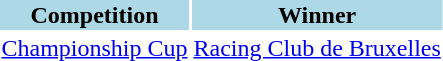<table>
<tr style="background:lightblue;">
<th>Competition</th>
<th>Winner</th>
</tr>
<tr>
<td><a href='#'>Championship Cup</a></td>
<td><a href='#'>Racing Club de Bruxelles</a></td>
</tr>
</table>
